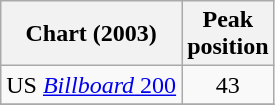<table class="wikitable sortable">
<tr>
<th style="text-align:center;">Chart (2003)</th>
<th style="text-align:center;">Peak<br>position</th>
</tr>
<tr>
<td>US <a href='#'><em>Billboard</em> 200</a></td>
<td style="text-align:center;">43</td>
</tr>
<tr>
</tr>
</table>
